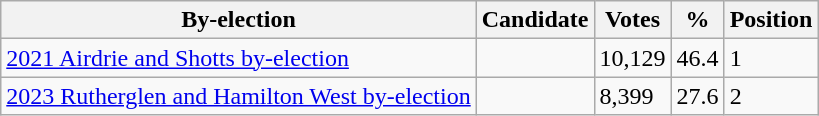<table class="wikitable sortable">
<tr>
<th>By-election</th>
<th>Candidate</th>
<th>Votes</th>
<th>%</th>
<th>Position</th>
</tr>
<tr>
<td><a href='#'>2021 Airdrie and Shotts by-election</a></td>
<td></td>
<td>10,129</td>
<td>46.4</td>
<td>1</td>
</tr>
<tr>
<td><a href='#'>2023 Rutherglen and Hamilton West by-election</a></td>
<td></td>
<td>8,399</td>
<td>27.6</td>
<td>2</td>
</tr>
</table>
